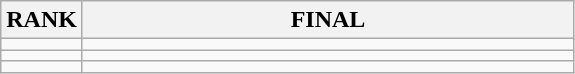<table class="wikitable">
<tr>
<th>RANK</th>
<th style="width: 20em">FINAL</th>
</tr>
<tr>
<td align="center"></td>
<td></td>
</tr>
<tr>
<td align="center"></td>
<td></td>
</tr>
<tr>
<td align="center"></td>
<td></td>
</tr>
</table>
